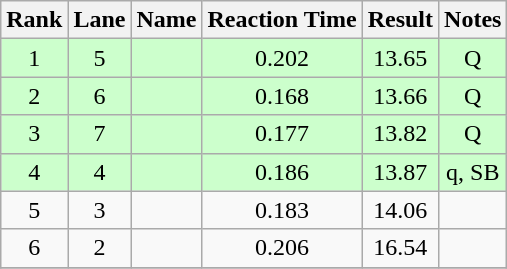<table class="wikitable" style="text-align:center">
<tr>
<th>Rank</th>
<th>Lane</th>
<th>Name</th>
<th>Reaction Time</th>
<th>Result</th>
<th>Notes</th>
</tr>
<tr bgcolor=ccffcc>
<td>1</td>
<td>5</td>
<td align="left"></td>
<td>0.202</td>
<td>13.65</td>
<td>Q</td>
</tr>
<tr bgcolor=ccffcc>
<td>2</td>
<td>6</td>
<td align="left"></td>
<td>0.168</td>
<td>13.66</td>
<td>Q</td>
</tr>
<tr bgcolor=ccffcc>
<td>3</td>
<td>7</td>
<td align="left"></td>
<td>0.177</td>
<td>13.82</td>
<td>Q</td>
</tr>
<tr bgcolor=ccffcc>
<td>4</td>
<td>4</td>
<td align="left"></td>
<td>0.186</td>
<td>13.87</td>
<td>q, SB</td>
</tr>
<tr>
<td>5</td>
<td>3</td>
<td align="left"></td>
<td>0.183</td>
<td>14.06</td>
<td></td>
</tr>
<tr>
<td>6</td>
<td>2</td>
<td align="left"></td>
<td>0.206</td>
<td>16.54</td>
<td></td>
</tr>
<tr>
</tr>
</table>
